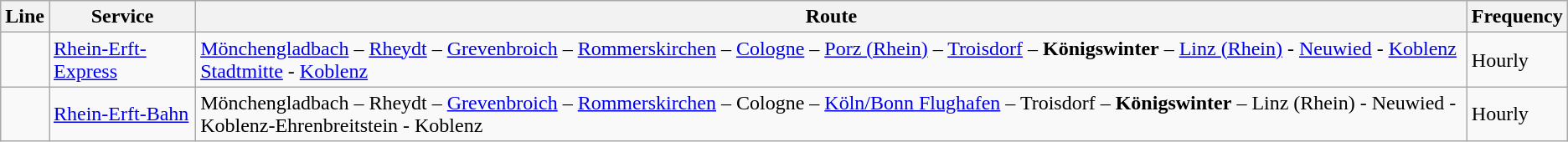<table class="wikitable">
<tr>
<th>Line</th>
<th>Service</th>
<th>Route</th>
<th>Frequency</th>
</tr>
<tr>
<td></td>
<td><a href='#'>Rhein-Erft-Express</a></td>
<td><a href='#'>Mönchengladbach</a> – <a href='#'>Rheydt</a> – <a href='#'>Grevenbroich</a> – <a href='#'>Rommerskirchen</a> – <a href='#'>Cologne</a> – <a href='#'>Porz (Rhein)</a> – <a href='#'>Troisdorf</a> – <strong>Königswinter</strong> – <a href='#'>Linz (Rhein)</a> - <a href='#'>Neuwied</a> - <a href='#'>Koblenz Stadtmitte</a> - <a href='#'>Koblenz</a></td>
<td>Hourly</td>
</tr>
<tr>
<td></td>
<td><a href='#'>Rhein-Erft-Bahn</a></td>
<td>Mönchengladbach – Rheydt – <a href='#'>Grevenbroich</a> – <a href='#'>Rommerskirchen</a> – Cologne – <a href='#'>Köln/Bonn Flughafen</a> – Troisdorf – <strong>Königswinter</strong> – Linz (Rhein) - Neuwied - Koblenz-Ehrenbreitstein - Koblenz</td>
<td>Hourly</td>
</tr>
</table>
